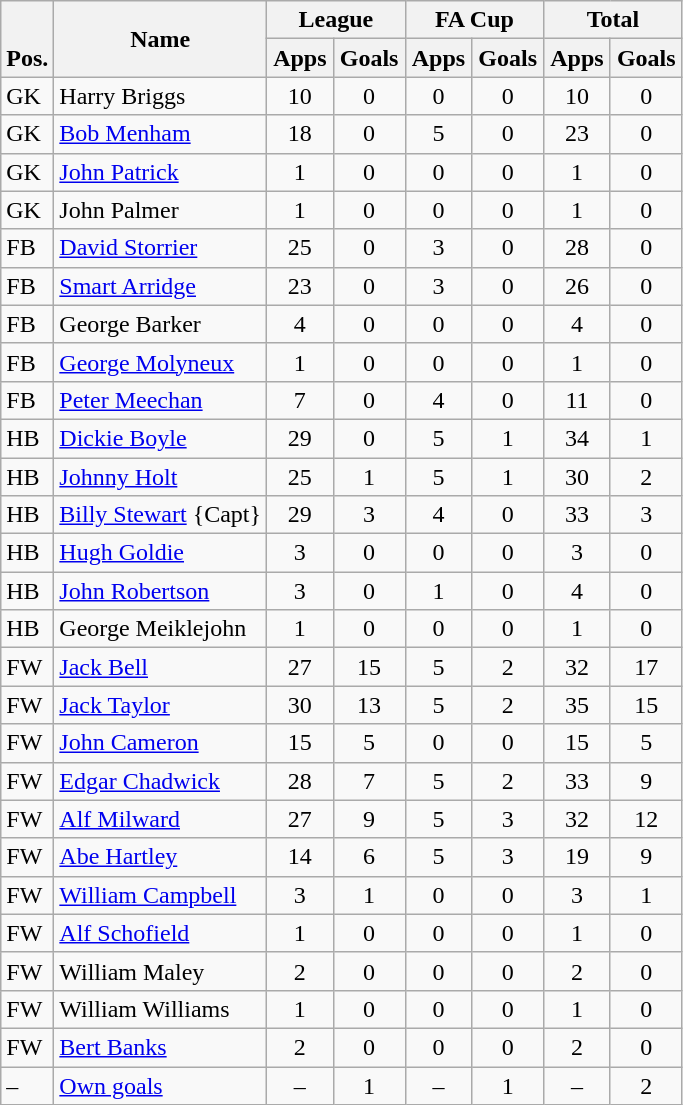<table class="wikitable" style="text-align:center">
<tr>
<th rowspan="2" style="vertical-align:bottom;">Pos.</th>
<th rowspan="2">Name</th>
<th colspan="2" style="width:85px;">League</th>
<th colspan="2" style="width:85px;">FA Cup</th>
<th colspan="2" style="width:85px;">Total</th>
</tr>
<tr>
<th>Apps</th>
<th>Goals</th>
<th>Apps</th>
<th>Goals</th>
<th>Apps</th>
<th>Goals</th>
</tr>
<tr>
<td align="left">GK</td>
<td align="left"> Harry Briggs</td>
<td>10</td>
<td>0</td>
<td>0</td>
<td>0</td>
<td>10</td>
<td>0</td>
</tr>
<tr>
<td align="left">GK</td>
<td align="left"> <a href='#'>Bob Menham</a></td>
<td>18</td>
<td>0</td>
<td>5</td>
<td>0</td>
<td>23</td>
<td>0</td>
</tr>
<tr>
<td align="left">GK</td>
<td align="left"> <a href='#'>John Patrick</a></td>
<td>1</td>
<td>0</td>
<td>0</td>
<td>0</td>
<td>1</td>
<td>0</td>
</tr>
<tr>
<td align="left">GK</td>
<td align="left"> John Palmer</td>
<td>1</td>
<td>0</td>
<td>0</td>
<td>0</td>
<td>1</td>
<td>0</td>
</tr>
<tr>
<td align="left">FB</td>
<td align="left"> <a href='#'>David Storrier</a></td>
<td>25</td>
<td>0</td>
<td>3</td>
<td>0</td>
<td>28</td>
<td>0</td>
</tr>
<tr>
<td align="left">FB</td>
<td align="left"> <a href='#'>Smart Arridge</a></td>
<td>23</td>
<td>0</td>
<td>3</td>
<td>0</td>
<td>26</td>
<td>0</td>
</tr>
<tr>
<td align="left">FB</td>
<td align="left"> George Barker</td>
<td>4</td>
<td>0</td>
<td>0</td>
<td>0</td>
<td>4</td>
<td>0</td>
</tr>
<tr>
<td align="left">FB</td>
<td align="left"> <a href='#'>George Molyneux</a></td>
<td>1</td>
<td>0</td>
<td>0</td>
<td>0</td>
<td>1</td>
<td>0</td>
</tr>
<tr>
<td align="left">FB</td>
<td align="left"> <a href='#'>Peter Meechan</a></td>
<td>7</td>
<td>0</td>
<td>4</td>
<td>0</td>
<td>11</td>
<td>0</td>
</tr>
<tr>
<td align="left">HB</td>
<td align="left"> <a href='#'>Dickie Boyle</a></td>
<td>29</td>
<td>0</td>
<td>5</td>
<td>1</td>
<td>34</td>
<td>1</td>
</tr>
<tr>
<td align="left">HB</td>
<td align="left"> <a href='#'>Johnny Holt</a></td>
<td>25</td>
<td>1</td>
<td>5</td>
<td>1</td>
<td>30</td>
<td>2</td>
</tr>
<tr>
<td align="left">HB</td>
<td align="left"> <a href='#'>Billy Stewart</a> {Capt}</td>
<td>29</td>
<td>3</td>
<td>4</td>
<td>0</td>
<td>33</td>
<td>3</td>
</tr>
<tr>
<td align="left">HB</td>
<td align="left"> <a href='#'>Hugh Goldie</a></td>
<td>3</td>
<td>0</td>
<td>0</td>
<td>0</td>
<td>3</td>
<td>0</td>
</tr>
<tr>
<td align="left">HB</td>
<td align="left"> <a href='#'>John Robertson</a></td>
<td>3</td>
<td>0</td>
<td>1</td>
<td>0</td>
<td>4</td>
<td>0</td>
</tr>
<tr>
<td align="left">HB</td>
<td align="left"> George Meiklejohn</td>
<td>1</td>
<td>0</td>
<td>0</td>
<td>0</td>
<td>1</td>
<td>0</td>
</tr>
<tr>
<td align="left">FW</td>
<td align="left"> <a href='#'>Jack Bell</a></td>
<td>27</td>
<td>15</td>
<td>5</td>
<td>2</td>
<td>32</td>
<td>17</td>
</tr>
<tr>
<td align="left">FW</td>
<td align="left"> <a href='#'>Jack Taylor</a></td>
<td>30</td>
<td>13</td>
<td>5</td>
<td>2</td>
<td>35</td>
<td>15</td>
</tr>
<tr>
<td align="left">FW</td>
<td align="left"> <a href='#'>John Cameron</a></td>
<td>15</td>
<td>5</td>
<td>0</td>
<td>0</td>
<td>15</td>
<td>5</td>
</tr>
<tr>
<td align="left">FW</td>
<td align="left"> <a href='#'>Edgar Chadwick</a></td>
<td>28</td>
<td>7</td>
<td>5</td>
<td>2</td>
<td>33</td>
<td>9</td>
</tr>
<tr>
<td align="left">FW</td>
<td align="left"> <a href='#'>Alf Milward</a></td>
<td>27</td>
<td>9</td>
<td>5</td>
<td>3</td>
<td>32</td>
<td>12</td>
</tr>
<tr>
<td align="left">FW</td>
<td align="left"> <a href='#'>Abe Hartley</a></td>
<td>14</td>
<td>6</td>
<td>5</td>
<td>3</td>
<td>19</td>
<td>9</td>
</tr>
<tr>
<td align="left">FW</td>
<td align="left"> <a href='#'>William Campbell</a></td>
<td>3</td>
<td>1</td>
<td>0</td>
<td>0</td>
<td>3</td>
<td>1</td>
</tr>
<tr>
<td align="left">FW</td>
<td align="left"> <a href='#'>Alf Schofield</a></td>
<td>1</td>
<td>0</td>
<td>0</td>
<td>0</td>
<td>1</td>
<td>0</td>
</tr>
<tr>
<td align="left">FW</td>
<td align="left"> William Maley</td>
<td>2</td>
<td>0</td>
<td>0</td>
<td>0</td>
<td>2</td>
<td>0</td>
</tr>
<tr>
<td align="left">FW</td>
<td align="left"> William Williams</td>
<td>1</td>
<td>0</td>
<td>0</td>
<td>0</td>
<td>1</td>
<td>0</td>
</tr>
<tr>
<td align="left">FW</td>
<td align="left"> <a href='#'>Bert Banks</a></td>
<td>2</td>
<td>0</td>
<td>0</td>
<td>0</td>
<td>2</td>
<td>0</td>
</tr>
<tr>
<td align="left">–</td>
<td align="left"><a href='#'>Own goals</a></td>
<td>–</td>
<td>1</td>
<td>–</td>
<td>1</td>
<td>–</td>
<td>2</td>
</tr>
</table>
